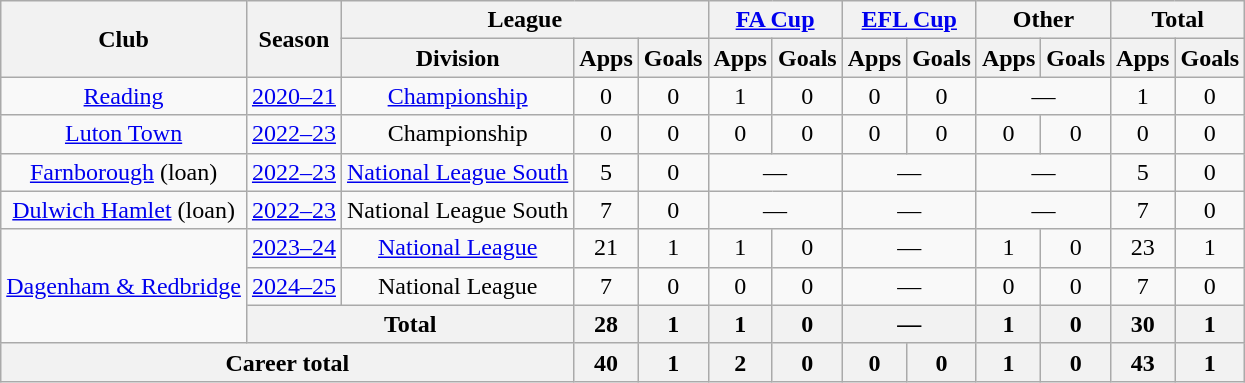<table class="wikitable" style="text-align: center">
<tr>
<th rowspan="2">Club</th>
<th rowspan="2">Season</th>
<th colspan="3">League</th>
<th colspan="2"><a href='#'>FA Cup</a></th>
<th colspan="2"><a href='#'>EFL Cup</a></th>
<th colspan="2">Other</th>
<th colspan="2">Total</th>
</tr>
<tr>
<th>Division</th>
<th>Apps</th>
<th>Goals</th>
<th>Apps</th>
<th>Goals</th>
<th>Apps</th>
<th>Goals</th>
<th>Apps</th>
<th>Goals</th>
<th>Apps</th>
<th>Goals</th>
</tr>
<tr>
<td><a href='#'>Reading</a></td>
<td><a href='#'>2020–21</a></td>
<td><a href='#'>Championship</a></td>
<td>0</td>
<td>0</td>
<td>1</td>
<td>0</td>
<td>0</td>
<td>0</td>
<td colspan="2">—</td>
<td>1</td>
<td>0</td>
</tr>
<tr>
<td><a href='#'>Luton Town</a></td>
<td><a href='#'>2022–23</a></td>
<td>Championship</td>
<td>0</td>
<td>0</td>
<td>0</td>
<td>0</td>
<td>0</td>
<td>0</td>
<td>0</td>
<td>0</td>
<td>0</td>
<td>0</td>
</tr>
<tr>
<td><a href='#'>Farnborough</a> (loan)</td>
<td><a href='#'>2022–23</a></td>
<td><a href='#'>National League South</a></td>
<td>5</td>
<td>0</td>
<td colspan="2">—</td>
<td colspan="2">—</td>
<td colspan="2">—</td>
<td>5</td>
<td>0</td>
</tr>
<tr>
<td><a href='#'>Dulwich Hamlet</a> (loan)</td>
<td><a href='#'>2022–23</a></td>
<td>National League South</td>
<td>7</td>
<td>0</td>
<td colspan="2">—</td>
<td colspan="2">—</td>
<td colspan="2">—</td>
<td>7</td>
<td>0</td>
</tr>
<tr>
<td rowspan=3><a href='#'>Dagenham & Redbridge</a></td>
<td><a href='#'>2023–24</a></td>
<td><a href='#'>National League</a></td>
<td>21</td>
<td>1</td>
<td>1</td>
<td>0</td>
<td colspan="2">—</td>
<td>1</td>
<td>0</td>
<td>23</td>
<td>1</td>
</tr>
<tr>
<td><a href='#'>2024–25</a></td>
<td>National League</td>
<td>7</td>
<td>0</td>
<td>0</td>
<td>0</td>
<td colspan="2">—</td>
<td>0</td>
<td>0</td>
<td>7</td>
<td>0</td>
</tr>
<tr>
<th colspan="2">Total</th>
<th>28</th>
<th>1</th>
<th>1</th>
<th>0</th>
<th colspan="2">—</th>
<th>1</th>
<th>0</th>
<th>30</th>
<th>1</th>
</tr>
<tr>
<th colspan="3">Career total</th>
<th>40</th>
<th>1</th>
<th>2</th>
<th>0</th>
<th>0</th>
<th>0</th>
<th>1</th>
<th>0</th>
<th>43</th>
<th>1</th>
</tr>
</table>
